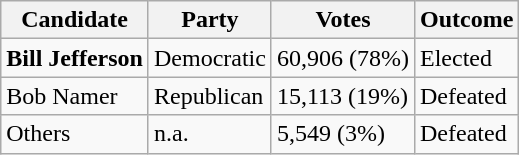<table class="wikitable">
<tr>
<th>Candidate</th>
<th>Party</th>
<th>Votes</th>
<th>Outcome</th>
</tr>
<tr>
<td><strong>Bill Jefferson</strong></td>
<td>Democratic</td>
<td>60,906 (78%)</td>
<td>Elected</td>
</tr>
<tr>
<td>Bob Namer</td>
<td>Republican</td>
<td>15,113 (19%)</td>
<td>Defeated</td>
</tr>
<tr>
<td>Others</td>
<td>n.a.</td>
<td>5,549 (3%)</td>
<td>Defeated</td>
</tr>
</table>
